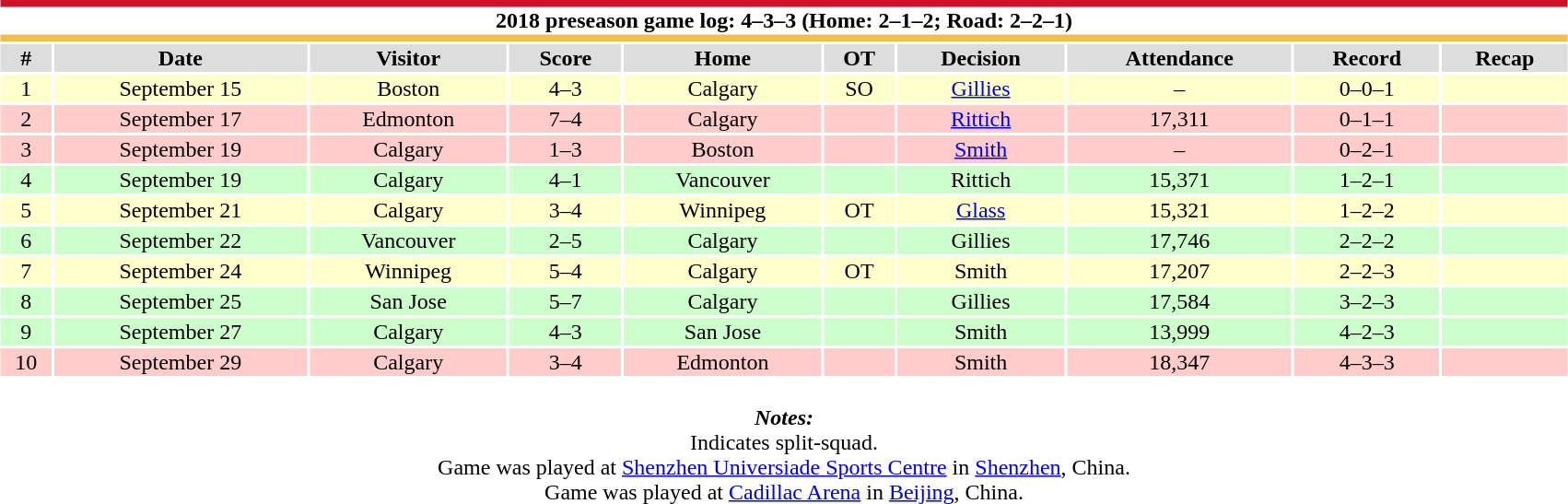<table class="toccolours collapsible collapsed" style="width:90%; clear:both; margin:1.5em auto; text-align:center;">
<tr>
<th colspan="10" style="background:#FFFFFF; border-top:#CE1126 5px solid; border-bottom:#F3BC52 5px solid;">2018 preseason game log: 4–3–3 (Home: 2–1–2; Road: 2–2–1)</th>
</tr>
<tr style="background:#ddd;">
<th>#</th>
<th>Date</th>
<th>Visitor</th>
<th>Score</th>
<th>Home</th>
<th>OT</th>
<th>Decision</th>
<th>Attendance</th>
<th>Record</th>
<th>Recap</th>
</tr>
<tr style="background:#ffc;">
<td>1</td>
<td>September 15</td>
<td>Boston</td>
<td>4–3</td>
<td>Calgary</td>
<td>SO</td>
<td><a href='#'>Gillies</a></td>
<td>–</td>
<td>0–0–1</td>
<td></td>
</tr>
<tr style="background:#fcc;">
<td>2</td>
<td>September 17</td>
<td>Edmonton</td>
<td>7–4</td>
<td>Calgary</td>
<td></td>
<td><a href='#'>Rittich</a></td>
<td>17,311</td>
<td>0–1–1</td>
<td></td>
</tr>
<tr style="background:#fcc;">
<td>3</td>
<td>September 19</td>
<td>Calgary</td>
<td>1–3</td>
<td>Boston</td>
<td></td>
<td><a href='#'>Smith</a></td>
<td>–</td>
<td>0–2–1</td>
<td></td>
</tr>
<tr style="background:#cfc;">
<td>4</td>
<td>September 19</td>
<td>Calgary</td>
<td>4–1</td>
<td>Vancouver</td>
<td></td>
<td>Rittich</td>
<td>15,371</td>
<td>1–2–1</td>
<td></td>
</tr>
<tr style="background:#ffc;">
<td>5</td>
<td>September 21</td>
<td>Calgary</td>
<td>3–4</td>
<td>Winnipeg</td>
<td>OT</td>
<td><a href='#'>Glass</a></td>
<td>15,321</td>
<td>1–2–2</td>
<td></td>
</tr>
<tr style="background:#cfc;">
<td>6</td>
<td>September 22</td>
<td>Vancouver</td>
<td>2–5</td>
<td>Calgary</td>
<td></td>
<td>Gillies</td>
<td>17,746</td>
<td>2–2–2</td>
<td></td>
</tr>
<tr style="background:#ffc;">
<td>7</td>
<td>September 24</td>
<td>Winnipeg</td>
<td>5–4</td>
<td>Calgary</td>
<td>OT</td>
<td>Smith</td>
<td>17,207</td>
<td>2–2–3</td>
<td></td>
</tr>
<tr style="background:#cfc;">
<td>8</td>
<td>September 25</td>
<td>San Jose</td>
<td>5–7</td>
<td>Calgary</td>
<td></td>
<td>Gillies</td>
<td>17,584</td>
<td>3–2–3</td>
<td></td>
</tr>
<tr style="background:#cfc;">
<td>9</td>
<td>September 27</td>
<td>Calgary</td>
<td>4–3</td>
<td>San Jose</td>
<td></td>
<td>Smith</td>
<td>13,999</td>
<td>4–2–3</td>
<td></td>
</tr>
<tr style="background:#fcc;">
<td>10</td>
<td>September 29</td>
<td>Calgary</td>
<td>3–4</td>
<td>Edmonton</td>
<td></td>
<td>Smith</td>
<td>18,347</td>
<td>4–3–3</td>
<td></td>
</tr>
<tr>
<td colspan="10" style="text-align:center;"><br><strong><em>Notes:</em></strong><br>
 Indicates split-squad.<br>
 Game was played at <a href='#'>Shenzhen Universiade Sports Centre</a> in <a href='#'>Shenzhen</a>, China.<br>
 Game was played at <a href='#'>Cadillac Arena</a> in <a href='#'>Beijing</a>, China.</td>
</tr>
</table>
